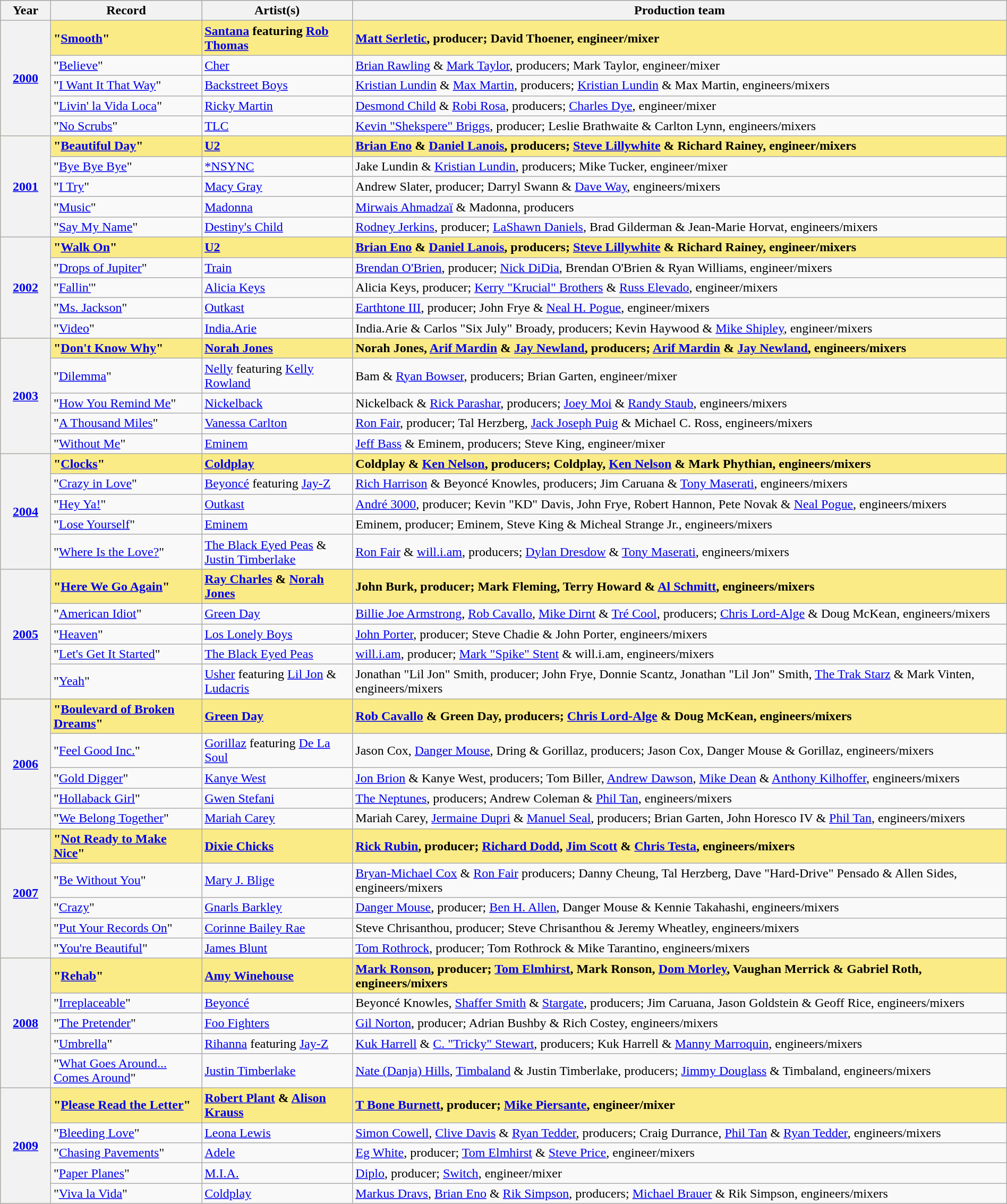<table class="wikitable" style="width:100%">
<tr bgcolor="#bebebe">
<th width="5%">Year</th>
<th width="15%">Record</th>
<th width="15%">Artist(s)</th>
<th width="65%">Production team</th>
</tr>
<tr style="background:#FAEB86;">
<th rowspan="5"><a href='#'>2000</a><br></th>
<td><strong>"<a href='#'>Smooth</a>"</strong></td>
<td><strong><a href='#'>Santana</a> featuring <a href='#'>Rob Thomas</a></strong></td>
<td><strong><a href='#'>Matt Serletic</a>, producer; David Thoener, engineer/mixer</strong></td>
</tr>
<tr>
<td>"<a href='#'>Believe</a>"</td>
<td><a href='#'>Cher</a></td>
<td><a href='#'>Brian Rawling</a> & <a href='#'>Mark Taylor</a>, producers; Mark Taylor, engineer/mixer</td>
</tr>
<tr>
<td>"<a href='#'>I Want It That Way</a>"</td>
<td><a href='#'>Backstreet Boys</a></td>
<td><a href='#'>Kristian Lundin</a> & <a href='#'>Max Martin</a>, producers; <a href='#'>Kristian Lundin</a> & Max Martin, engineers/mixers</td>
</tr>
<tr>
<td>"<a href='#'>Livin' la Vida Loca</a>"</td>
<td><a href='#'>Ricky Martin</a></td>
<td><a href='#'>Desmond Child</a> & <a href='#'>Robi Rosa</a>, producers; <a href='#'>Charles Dye</a>, engineer/mixer</td>
</tr>
<tr>
<td>"<a href='#'>No Scrubs</a>"</td>
<td><a href='#'>TLC</a></td>
<td><a href='#'>Kevin "Shekspere" Briggs</a>, producer; Leslie Brathwaite & Carlton Lynn, engineers/mixers</td>
</tr>
<tr style="background:#FAEB86;">
<th rowspan="5"><a href='#'>2001</a><br></th>
<td><strong>"<a href='#'>Beautiful Day</a>"</strong></td>
<td><strong><a href='#'>U2</a></strong></td>
<td><strong><a href='#'>Brian Eno</a> & <a href='#'>Daniel Lanois</a>, producers; <a href='#'>Steve Lillywhite</a> & Richard Rainey, engineer/mixers</strong></td>
</tr>
<tr>
<td>"<a href='#'>Bye Bye Bye</a>"</td>
<td><a href='#'>*NSYNC</a></td>
<td>Jake Lundin & <a href='#'>Kristian Lundin</a>, producers; Mike Tucker, engineer/mixer</td>
</tr>
<tr>
<td>"<a href='#'>I Try</a>"</td>
<td><a href='#'>Macy Gray</a></td>
<td>Andrew Slater, producer; Darryl Swann & <a href='#'>Dave Way</a>, engineers/mixers</td>
</tr>
<tr>
<td>"<a href='#'>Music</a>"</td>
<td><a href='#'>Madonna</a></td>
<td><a href='#'>Mirwais Ahmadzaï</a> & Madonna, producers</td>
</tr>
<tr>
<td>"<a href='#'>Say My Name</a>"</td>
<td><a href='#'>Destiny's Child</a></td>
<td><a href='#'>Rodney Jerkins</a>, producer; <a href='#'>LaShawn Daniels</a>, Brad Gilderman & Jean-Marie Horvat, engineers/mixers</td>
</tr>
<tr style="background:#FAEB86;">
<th rowspan="5"><a href='#'>2002</a><br></th>
<td><strong>"<a href='#'>Walk On</a>"</strong></td>
<td><strong><a href='#'>U2</a></strong></td>
<td><strong><a href='#'>Brian Eno</a> & <a href='#'>Daniel Lanois</a>, producers; <a href='#'>Steve Lillywhite</a> & Richard Rainey, engineer/mixers</strong></td>
</tr>
<tr>
<td>"<a href='#'>Drops of Jupiter</a>"</td>
<td><a href='#'>Train</a></td>
<td><a href='#'>Brendan O'Brien</a>, producer; <a href='#'>Nick DiDia</a>, Brendan O'Brien & Ryan Williams, engineer/mixers</td>
</tr>
<tr>
<td>"<a href='#'>Fallin'</a>"</td>
<td><a href='#'>Alicia Keys</a></td>
<td>Alicia Keys, producer; <a href='#'>Kerry "Krucial" Brothers</a> & <a href='#'>Russ Elevado</a>, engineer/mixers</td>
</tr>
<tr>
<td>"<a href='#'>Ms. Jackson</a>"</td>
<td><a href='#'>Outkast</a></td>
<td><a href='#'>Earthtone III</a>, producer; John Frye & <a href='#'>Neal H. Pogue</a>, engineer/mixers</td>
</tr>
<tr>
<td>"<a href='#'>Video</a>"</td>
<td><a href='#'>India.Arie</a></td>
<td>India.Arie & Carlos "Six July" Broady, producers; Kevin Haywood & <a href='#'>Mike Shipley</a>, engineer/mixers</td>
</tr>
<tr style="background:#FAEB86;">
<th rowspan="5"><a href='#'>2003</a><br></th>
<td><strong>"<a href='#'>Don't Know Why</a>"</strong></td>
<td><strong><a href='#'>Norah Jones</a></strong></td>
<td><strong>Norah Jones, <a href='#'>Arif Mardin</a> & <a href='#'>Jay Newland</a>, producers; <a href='#'>Arif Mardin</a> & <a href='#'>Jay Newland</a>, engineers/mixers</strong></td>
</tr>
<tr>
<td>"<a href='#'>Dilemma</a>"</td>
<td><a href='#'>Nelly</a> featuring <a href='#'>Kelly Rowland</a></td>
<td>Bam & <a href='#'>Ryan Bowser</a>, producers; Brian Garten, engineer/mixer</td>
</tr>
<tr>
<td>"<a href='#'>How You Remind Me</a>"</td>
<td><a href='#'>Nickelback</a></td>
<td>Nickelback & <a href='#'>Rick Parashar</a>, producers; <a href='#'>Joey Moi</a> & <a href='#'>Randy Staub</a>, engineers/mixers</td>
</tr>
<tr>
<td>"<a href='#'>A Thousand Miles</a>"</td>
<td><a href='#'>Vanessa Carlton</a></td>
<td><a href='#'>Ron Fair</a>, producer; Tal Herzberg, <a href='#'>Jack Joseph Puig</a> & Michael C. Ross, engineers/mixers</td>
</tr>
<tr>
<td>"<a href='#'>Without Me</a>"</td>
<td><a href='#'>Eminem</a></td>
<td><a href='#'>Jeff Bass</a> & Eminem, producers; Steve King, engineer/mixer</td>
</tr>
<tr style="background:#FAEB86;">
<th rowspan="5"><a href='#'>2004</a><br></th>
<td><strong>"<a href='#'>Clocks</a>"</strong></td>
<td><strong><a href='#'>Coldplay</a></strong></td>
<td><strong>Coldplay & <a href='#'>Ken Nelson</a>, producers; Coldplay, <a href='#'>Ken Nelson</a> & Mark Phythian, engineers/mixers</strong></td>
</tr>
<tr>
<td>"<a href='#'>Crazy in Love</a>"</td>
<td><a href='#'>Beyoncé</a> featuring <a href='#'>Jay-Z</a></td>
<td><a href='#'>Rich Harrison</a> & Beyoncé Knowles, producers; Jim Caruana & <a href='#'>Tony Maserati</a>, engineers/mixers</td>
</tr>
<tr>
<td>"<a href='#'>Hey Ya!</a>"</td>
<td><a href='#'>Outkast</a></td>
<td><a href='#'>André 3000</a>, producer; Kevin "KD" Davis, John Frye, Robert Hannon, Pete Novak & <a href='#'>Neal Pogue</a>, engineers/mixers</td>
</tr>
<tr>
<td>"<a href='#'>Lose Yourself</a>"</td>
<td><a href='#'>Eminem</a></td>
<td>Eminem, producer; Eminem, Steve King & Micheal Strange Jr., engineers/mixers</td>
</tr>
<tr>
<td>"<a href='#'>Where Is the Love?</a>"</td>
<td><a href='#'>The Black Eyed Peas</a> & <a href='#'>Justin Timberlake</a></td>
<td><a href='#'>Ron Fair</a> & <a href='#'>will.i.am</a>, producers; <a href='#'>Dylan Dresdow</a> & <a href='#'>Tony Maserati</a>, engineers/mixers</td>
</tr>
<tr style="background:#FAEB86;">
<th rowspan="5"><a href='#'>2005</a><br></th>
<td><strong>"<a href='#'>Here We Go Again</a>"</strong></td>
<td><strong><a href='#'>Ray Charles</a> & <a href='#'>Norah Jones</a></strong></td>
<td><strong>John Burk, producer; Mark Fleming, Terry Howard & <a href='#'>Al Schmitt</a>, engineers/mixers</strong></td>
</tr>
<tr>
<td>"<a href='#'>American Idiot</a>"</td>
<td><a href='#'>Green Day</a></td>
<td><a href='#'>Billie Joe Armstrong</a>, <a href='#'>Rob Cavallo</a>, <a href='#'>Mike Dirnt</a> & <a href='#'>Tré Cool</a>, producers; <a href='#'>Chris Lord-Alge</a> & Doug McKean, engineers/mixers</td>
</tr>
<tr>
<td>"<a href='#'>Heaven</a>"</td>
<td><a href='#'>Los Lonely Boys</a></td>
<td><a href='#'>John Porter</a>, producer; Steve Chadie & John Porter, engineers/mixers</td>
</tr>
<tr>
<td>"<a href='#'>Let's Get It Started</a>"</td>
<td><a href='#'>The Black Eyed Peas</a></td>
<td><a href='#'>will.i.am</a>, producer; <a href='#'>Mark "Spike" Stent</a> & will.i.am, engineers/mixers</td>
</tr>
<tr>
<td>"<a href='#'>Yeah</a>"</td>
<td><a href='#'>Usher</a> featuring <a href='#'>Lil Jon</a> & <a href='#'>Ludacris</a></td>
<td>Jonathan "Lil Jon" Smith, producer; John Frye, Donnie Scantz, Jonathan "Lil Jon" Smith, <a href='#'>The Trak Starz</a> & Mark Vinten, engineers/mixers</td>
</tr>
<tr style="background:#FAEB86;">
<th rowspan="5"><a href='#'>2006</a><br></th>
<td><strong>"<a href='#'>Boulevard of Broken Dreams</a>"</strong></td>
<td><strong><a href='#'>Green Day</a></strong></td>
<td><strong><a href='#'>Rob Cavallo</a> & Green Day, producers; <a href='#'>Chris Lord-Alge</a> & Doug McKean, engineers/mixers</strong></td>
</tr>
<tr>
<td>"<a href='#'>Feel Good Inc.</a>"</td>
<td><a href='#'>Gorillaz</a> featuring <a href='#'>De La Soul</a></td>
<td>Jason Cox, <a href='#'>Danger Mouse</a>, Dring & Gorillaz, producers; Jason Cox, Danger Mouse & Gorillaz, engineers/mixers</td>
</tr>
<tr>
<td>"<a href='#'>Gold Digger</a>"</td>
<td><a href='#'>Kanye West</a></td>
<td><a href='#'>Jon Brion</a> & Kanye West, producers; Tom Biller, <a href='#'>Andrew Dawson</a>, <a href='#'>Mike Dean</a> & <a href='#'>Anthony Kilhoffer</a>, engineers/mixers</td>
</tr>
<tr>
<td>"<a href='#'>Hollaback Girl</a>"</td>
<td><a href='#'>Gwen Stefani</a></td>
<td><a href='#'>The Neptunes</a>, producers; Andrew Coleman & <a href='#'>Phil Tan</a>, engineers/mixers</td>
</tr>
<tr>
<td>"<a href='#'>We Belong Together</a>"</td>
<td><a href='#'>Mariah Carey</a></td>
<td>Mariah Carey, <a href='#'>Jermaine Dupri</a> & <a href='#'>Manuel Seal</a>, producers; Brian Garten, John Horesco IV & <a href='#'>Phil Tan</a>, engineers/mixers</td>
</tr>
<tr style="background:#FAEB86;">
<th rowspan="5"><a href='#'>2007</a><br></th>
<td><strong>"<a href='#'>Not Ready to Make Nice</a>"</strong></td>
<td><a href='#'><strong>Dixie Chicks</strong></a></td>
<td><strong><a href='#'>Rick Rubin</a>, producer; <a href='#'>Richard Dodd</a>, <a href='#'>Jim Scott</a> & <a href='#'>Chris Testa</a>, engineers/mixers</strong></td>
</tr>
<tr>
<td>"<a href='#'>Be Without You</a>"</td>
<td><a href='#'>Mary J. Blige</a></td>
<td><a href='#'>Bryan-Michael Cox</a> & <a href='#'>Ron Fair</a> producers; Danny Cheung, Tal Herzberg, Dave "Hard-Drive" Pensado & Allen Sides, engineers/mixers</td>
</tr>
<tr>
<td>"<a href='#'>Crazy</a>"</td>
<td><a href='#'>Gnarls Barkley</a></td>
<td><a href='#'>Danger Mouse</a>, producer; <a href='#'>Ben H. Allen</a>, Danger Mouse & Kennie Takahashi, engineers/mixers</td>
</tr>
<tr>
<td>"<a href='#'>Put Your Records On</a>"</td>
<td><a href='#'>Corinne Bailey Rae</a></td>
<td>Steve Chrisanthou, producer; Steve Chrisanthou & Jeremy Wheatley, engineers/mixers</td>
</tr>
<tr>
<td>"<a href='#'>You're Beautiful</a>"</td>
<td><a href='#'>James Blunt</a></td>
<td><a href='#'>Tom Rothrock</a>, producer; Tom Rothrock & Mike Tarantino, engineers/mixers</td>
</tr>
<tr style="background:#FAEB86;">
<th rowspan="5"><a href='#'>2008</a><br></th>
<td><strong>"<a href='#'>Rehab</a>"</strong></td>
<td><strong><a href='#'>Amy Winehouse</a></strong></td>
<td><strong><a href='#'>Mark Ronson</a>, producer; <a href='#'>Tom Elmhirst</a>, Mark Ronson, <a href='#'>Dom Morley</a>, Vaughan Merrick & Gabriel Roth, engineers/mixers</strong></td>
</tr>
<tr>
<td>"<a href='#'>Irreplaceable</a>"</td>
<td><a href='#'>Beyoncé</a></td>
<td>Beyoncé Knowles, <a href='#'>Shaffer Smith</a> & <a href='#'>Stargate</a>, producers; Jim Caruana, Jason Goldstein & Geoff Rice, engineers/mixers</td>
</tr>
<tr>
<td>"<a href='#'>The Pretender</a>"</td>
<td><a href='#'>Foo Fighters</a></td>
<td><a href='#'>Gil Norton</a>, producer; Adrian Bushby & Rich Costey, engineers/mixers</td>
</tr>
<tr>
<td>"<a href='#'>Umbrella</a>"</td>
<td><a href='#'>Rihanna</a> featuring <a href='#'>Jay-Z</a></td>
<td><a href='#'>Kuk Harrell</a> & <a href='#'>C. "Tricky" Stewart</a>, producers; Kuk Harrell & <a href='#'>Manny Marroquin</a>, engineers/mixers</td>
</tr>
<tr>
<td>"<a href='#'>What Goes Around... Comes Around</a>"</td>
<td><a href='#'>Justin Timberlake</a></td>
<td><a href='#'>Nate (Danja) Hills</a>, <a href='#'>Timbaland</a> & Justin Timberlake, producers; <a href='#'>Jimmy Douglass</a> & Timbaland, engineers/mixers</td>
</tr>
<tr style="background:#FAEB86;">
<th rowspan="5"><a href='#'>2009</a><br></th>
<td><strong>"<a href='#'>Please Read the Letter</a>"</strong></td>
<td><strong><a href='#'>Robert Plant</a> & <a href='#'>Alison Krauss</a></strong></td>
<td><strong><a href='#'>T Bone Burnett</a>, producer; <a href='#'>Mike Piersante</a>, engineer/mixer</strong></td>
</tr>
<tr>
<td>"<a href='#'>Bleeding Love</a>"</td>
<td><a href='#'>Leona Lewis</a></td>
<td><a href='#'>Simon Cowell</a>, <a href='#'>Clive Davis</a> & <a href='#'>Ryan Tedder</a>, producers; Craig Durrance, <a href='#'>Phil Tan</a> & <a href='#'>Ryan Tedder</a>, engineers/mixers</td>
</tr>
<tr>
<td>"<a href='#'>Chasing Pavements</a>"</td>
<td><a href='#'>Adele</a></td>
<td><a href='#'>Eg White</a>, producer; <a href='#'>Tom Elmhirst</a> & <a href='#'>Steve Price</a>, engineer/mixers</td>
</tr>
<tr>
<td>"<a href='#'>Paper Planes</a>"</td>
<td><a href='#'>M.I.A.</a></td>
<td><a href='#'>Diplo</a>, producer; <a href='#'>Switch</a>, engineer/mixer</td>
</tr>
<tr>
<td>"<a href='#'>Viva la Vida</a>"</td>
<td><a href='#'>Coldplay</a></td>
<td><a href='#'>Markus Dravs</a>, <a href='#'>Brian Eno</a> & <a href='#'>Rik Simpson</a>, producers; <a href='#'>Michael Brauer</a> & Rik Simpson, engineers/mixers</td>
</tr>
</table>
